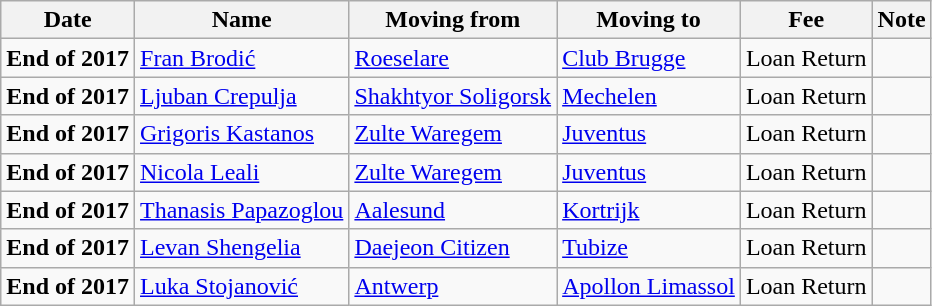<table class="wikitable sortable">
<tr>
<th>Date</th>
<th>Name</th>
<th>Moving from</th>
<th>Moving to</th>
<th>Fee</th>
<th>Note</th>
</tr>
<tr>
<td><strong>End of 2017</strong></td>
<td> <a href='#'>Fran Brodić</a></td>
<td> <a href='#'>Roeselare</a></td>
<td> <a href='#'>Club Brugge</a></td>
<td>Loan Return</td>
<td align=center></td>
</tr>
<tr>
<td><strong>End of 2017</strong></td>
<td> <a href='#'>Ljuban Crepulja</a></td>
<td> <a href='#'>Shakhtyor Soligorsk</a></td>
<td> <a href='#'>Mechelen</a></td>
<td>Loan Return</td>
<td></td>
</tr>
<tr>
<td><strong>End of 2017</strong></td>
<td> <a href='#'>Grigoris Kastanos</a></td>
<td> <a href='#'>Zulte Waregem</a></td>
<td> <a href='#'>Juventus</a></td>
<td>Loan Return </td>
<td align=center></td>
</tr>
<tr>
<td><strong>End of 2017</strong></td>
<td> <a href='#'>Nicola Leali</a></td>
<td> <a href='#'>Zulte Waregem</a></td>
<td> <a href='#'>Juventus</a></td>
<td>Loan Return </td>
<td align=center></td>
</tr>
<tr>
<td><strong>End of 2017</strong></td>
<td> <a href='#'>Thanasis Papazoglou</a></td>
<td> <a href='#'>Aalesund</a></td>
<td> <a href='#'>Kortrijk</a></td>
<td>Loan Return</td>
<td></td>
</tr>
<tr>
<td><strong>End of 2017</strong></td>
<td> <a href='#'>Levan Shengelia</a></td>
<td> <a href='#'>Daejeon Citizen</a></td>
<td> <a href='#'>Tubize</a></td>
<td>Loan Return</td>
<td></td>
</tr>
<tr>
<td><strong>End of 2017</strong></td>
<td> <a href='#'>Luka Stojanović</a></td>
<td> <a href='#'>Antwerp</a></td>
<td> <a href='#'>Apollon Limassol</a></td>
<td>Loan Return</td>
<td align=center></td>
</tr>
</table>
